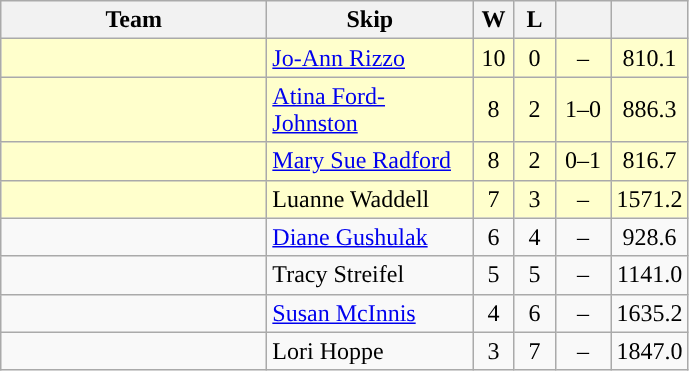<table class="wikitable" style="text-align: center;">
<tr>
<th width=170>Team</th>
<th width=130>Skip</th>
<th width=20>W</th>
<th width=20>L</th>
<th width=30></th>
<th width=20></th>
</tr>
<tr bgcolor=#ffffcc>
<td style="text-align:left;"></td>
<td style="text-align:left;"><a href='#'>Jo-Ann Rizzo</a></td>
<td>10</td>
<td>0</td>
<td>–</td>
<td>810.1</td>
</tr>
<tr bgcolor=#ffffcc>
<td style="text-align:left;"></td>
<td style="text-align:left;"><a href='#'>Atina Ford-Johnston</a></td>
<td>8</td>
<td>2</td>
<td>1–0</td>
<td>886.3</td>
</tr>
<tr bgcolor=#ffffcc>
<td style="text-align:left;"></td>
<td style="text-align:left;"><a href='#'>Mary Sue Radford</a></td>
<td>8</td>
<td>2</td>
<td>0–1</td>
<td>816.7</td>
</tr>
<tr bgcolor=#ffffcc>
<td style="text-align:left;"></td>
<td style="text-align:left;">Luanne Waddell</td>
<td>7</td>
<td>3</td>
<td>–</td>
<td>1571.2</td>
</tr>
<tr>
<td style="text-align:left;"></td>
<td style="text-align:left;"><a href='#'>Diane Gushulak</a></td>
<td>6</td>
<td>4</td>
<td>–</td>
<td>928.6</td>
</tr>
<tr>
<td style="text-align:left;"></td>
<td style="text-align:left;">Tracy Streifel</td>
<td>5</td>
<td>5</td>
<td>–</td>
<td>1141.0</td>
</tr>
<tr>
<td style="text-align:left;"></td>
<td style="text-align:left;"><a href='#'>Susan McInnis</a></td>
<td>4</td>
<td>6</td>
<td>–</td>
<td>1635.2</td>
</tr>
<tr>
<td style="text-align:left;"></td>
<td style="text-align:left;">Lori Hoppe</td>
<td>3</td>
<td>7</td>
<td>–</td>
<td>1847.0</td>
</tr>
</table>
